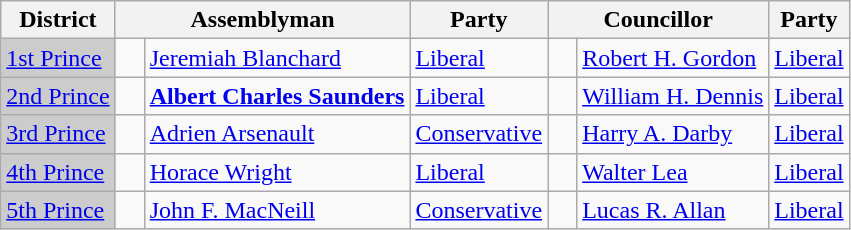<table class="wikitable">
<tr>
<th>District</th>
<th colspan="2">Assemblyman</th>
<th>Party</th>
<th colspan="2">Councillor</th>
<th>Party</th>
</tr>
<tr>
<td bgcolor="CCCCCC"><a href='#'>1st Prince</a></td>
<td>   </td>
<td><a href='#'>Jeremiah Blanchard</a></td>
<td><a href='#'>Liberal</a></td>
<td>   </td>
<td><a href='#'>Robert H. Gordon</a></td>
<td><a href='#'>Liberal</a></td>
</tr>
<tr>
<td bgcolor="CCCCCC"><a href='#'>2nd Prince</a></td>
<td>   </td>
<td><strong><a href='#'>Albert Charles Saunders</a></strong></td>
<td><a href='#'>Liberal</a></td>
<td>   </td>
<td><a href='#'>William H. Dennis</a></td>
<td><a href='#'>Liberal</a></td>
</tr>
<tr>
<td bgcolor="CCCCCC"><a href='#'>3rd Prince</a></td>
<td>   </td>
<td><a href='#'>Adrien Arsenault</a></td>
<td><a href='#'>Conservative</a></td>
<td>   </td>
<td><a href='#'>Harry A. Darby</a></td>
<td><a href='#'>Liberal</a></td>
</tr>
<tr>
<td bgcolor="CCCCCC"><a href='#'>4th Prince</a></td>
<td>   </td>
<td><a href='#'>Horace Wright</a></td>
<td><a href='#'>Liberal</a></td>
<td>    <br></td>
<td><a href='#'>Walter Lea</a></td>
<td><a href='#'>Liberal</a></td>
</tr>
<tr>
<td bgcolor="CCCCCC"><a href='#'>5th Prince</a></td>
<td>   </td>
<td><a href='#'>John F. MacNeill</a></td>
<td><a href='#'>Conservative</a></td>
<td>   </td>
<td><a href='#'>Lucas R. Allan</a></td>
<td><a href='#'>Liberal</a></td>
</tr>
</table>
